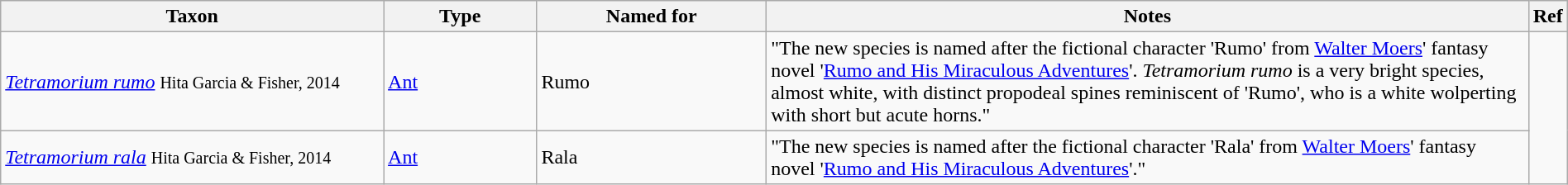<table class="wikitable sortable" width="100%">
<tr>
<th style="width:25%;">Taxon</th>
<th style="width:10%;">Type</th>
<th style="width:15%;">Named for</th>
<th style="width:50%;">Notes</th>
<th class="unsortable">Ref</th>
</tr>
<tr>
<td><a href='#'><em>Tetramorium rumo</em></a> <small>Hita Garcia & Fisher, 2014</small></td>
<td><a href='#'>Ant</a></td>
<td>Rumo</td>
<td>"The new species is named after the fictional character 'Rumo' from <a href='#'>Walter Moers</a>' fantasy novel '<a href='#'>Rumo and His Miraculous Adventures</a>'. <em>Tetramorium</em> <em>rumo</em> is a very bright species, almost white, with distinct propodeal spines reminiscent of 'Rumo', who is a white wolperting with short but acute horns."</td>
<td rowspan="2"></td>
</tr>
<tr>
<td><a href='#'><em>Tetramorium rala</em></a> <small>Hita Garcia & Fisher, 2014</small></td>
<td><a href='#'>Ant</a></td>
<td>Rala</td>
<td>"The new species is named after the fictional character 'Rala' from <a href='#'>Walter Moers</a>' fantasy novel '<a href='#'>Rumo and His Miraculous Adventures</a>'."</td>
</tr>
</table>
